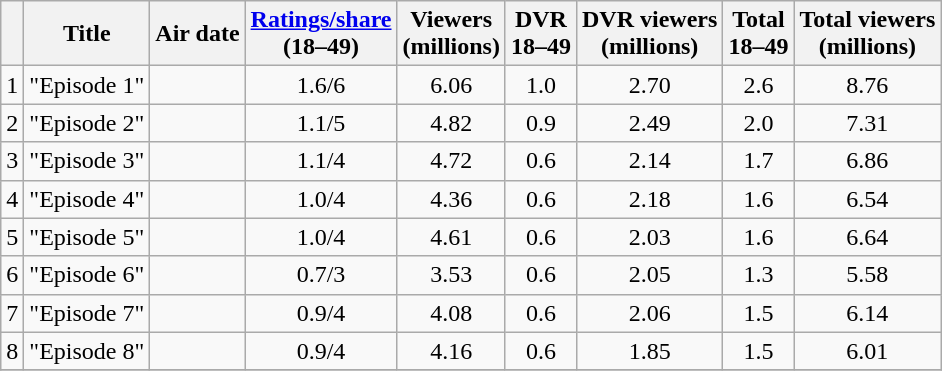<table class="wikitable sortable plainrowheaders" style="text-align:center">
<tr>
<th scope="col"></th>
<th scope="col">Title</th>
<th scope="col">Air date</th>
<th scope="col"><a href='#'>Ratings/share</a><br>(18–49)</th>
<th scope="col">Viewers<br>(millions)</th>
<th scope="col">DVR<br>18–49  </th>
<th scope="col">DVR viewers<br>(millions) </th>
<th scope="col">Total<br>18–49  </th>
<th scope="col">Total viewers<br>(millions)  </th>
</tr>
<tr>
<td scope="row">1</td>
<td>"Episode 1"</td>
<td></td>
<td>1.6/6</td>
<td>6.06</td>
<td>1.0</td>
<td>2.70</td>
<td>2.6</td>
<td>8.76</td>
</tr>
<tr>
<td scope="row">2</td>
<td>"Episode 2"</td>
<td></td>
<td>1.1/5</td>
<td>4.82</td>
<td>0.9</td>
<td>2.49</td>
<td>2.0</td>
<td>7.31</td>
</tr>
<tr>
<td scope="row">3</td>
<td>"Episode 3"</td>
<td></td>
<td>1.1/4</td>
<td>4.72</td>
<td>0.6</td>
<td>2.14</td>
<td>1.7</td>
<td>6.86</td>
</tr>
<tr>
<td scope="row">4</td>
<td>"Episode 4"</td>
<td></td>
<td>1.0/4</td>
<td>4.36</td>
<td>0.6</td>
<td>2.18</td>
<td>1.6</td>
<td>6.54</td>
</tr>
<tr>
<td scope="row">5</td>
<td>"Episode 5"</td>
<td></td>
<td>1.0/4</td>
<td>4.61</td>
<td>0.6</td>
<td>2.03</td>
<td>1.6</td>
<td>6.64</td>
</tr>
<tr>
<td scope="row">6</td>
<td>"Episode 6"</td>
<td></td>
<td>0.7/3</td>
<td>3.53</td>
<td>0.6</td>
<td>2.05</td>
<td>1.3</td>
<td>5.58</td>
</tr>
<tr>
<td scope="row">7</td>
<td>"Episode 7"</td>
<td></td>
<td>0.9/4</td>
<td>4.08</td>
<td>0.6</td>
<td>2.06</td>
<td>1.5</td>
<td>6.14</td>
</tr>
<tr>
<td scope="row">8</td>
<td>"Episode 8"</td>
<td></td>
<td>0.9/4</td>
<td>4.16</td>
<td>0.6</td>
<td>1.85</td>
<td>1.5</td>
<td>6.01</td>
</tr>
<tr>
</tr>
</table>
